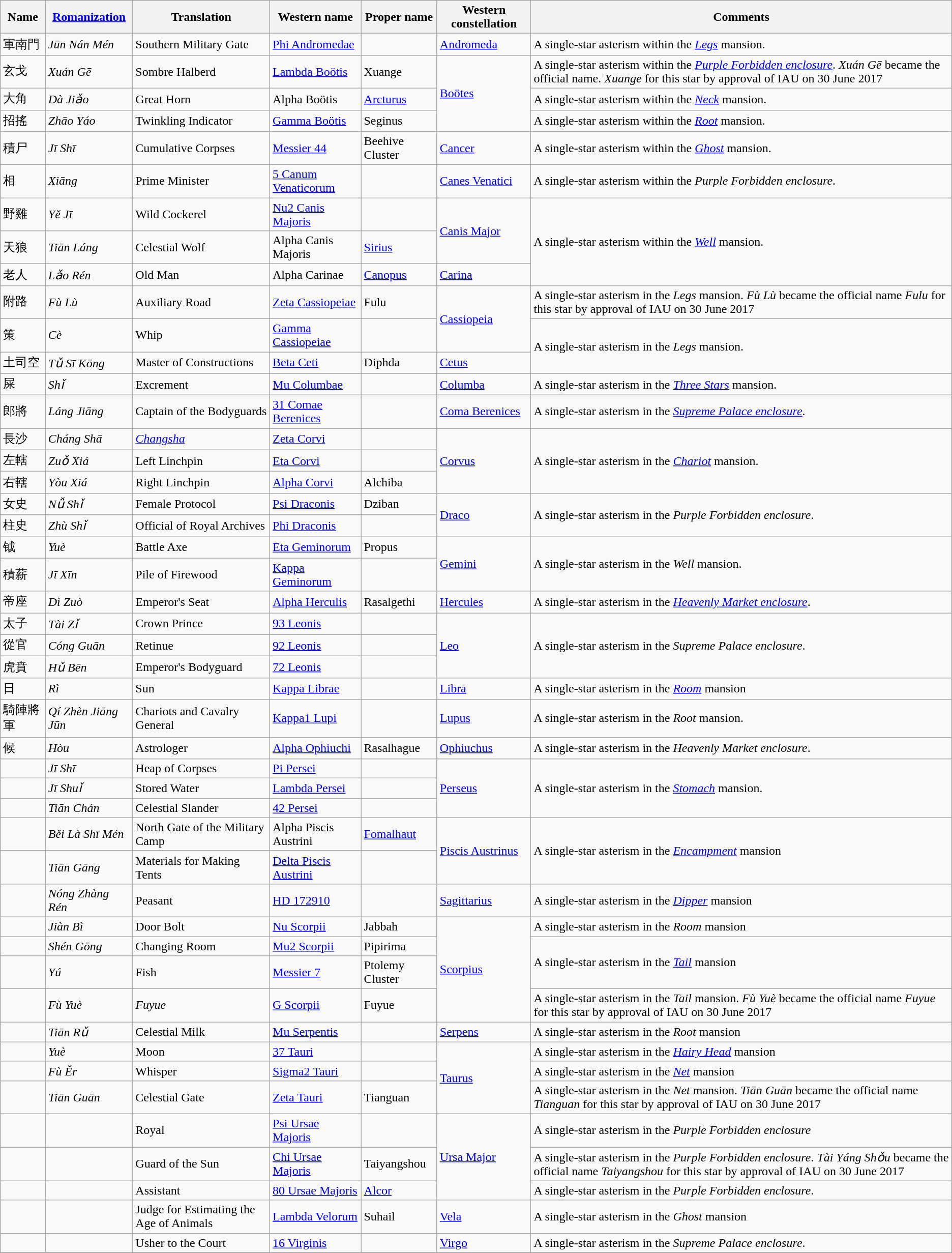<table class="wikitable sortable" style="text-align: left">
<tr>
<th>Name</th>
<th><a href='#'>Romanization</a></th>
<th>Translation</th>
<th>Western name</th>
<th>Proper name</th>
<th>Western constellation</th>
<th>Comments</th>
</tr>
<tr>
<td>軍南門</td>
<td><em>Jūn Nán Mén</em></td>
<td>Southern Military Gate</td>
<td><a href='#'>Phi Andromedae</a></td>
<td></td>
<td><a href='#'>Andromeda</a></td>
<td>A single-star asterism within the <em><a href='#'>Legs</a></em> mansion.</td>
</tr>
<tr>
<td>玄戈</td>
<td><em>Xuán Gē</em></td>
<td>Sombre Halberd</td>
<td><a href='#'>Lambda Boötis</a></td>
<td>Xuange</td>
<td rowspan="3"><a href='#'>Boötes</a></td>
<td>A single-star asterism within the <em><a href='#'>Purple Forbidden enclosure</a></em>. <em>Xuán Gē</em> became the official name. <em>Xuange</em> for this star by approval of IAU on 30 June 2017</td>
</tr>
<tr>
<td>大角</td>
<td><em>Dà Jiǎo</em></td>
<td>Great Horn</td>
<td>Alpha Boötis</td>
<td><a href='#'>Arcturus</a></td>
<td>A single-star asterism within the <em><a href='#'>Neck</a></em> mansion.</td>
</tr>
<tr>
<td>招搖</td>
<td><em>Zhāo Yáo</em></td>
<td>Twinkling Indicator</td>
<td><a href='#'>Gamma Boötis</a></td>
<td>Seginus</td>
<td>A single-star asterism within the <em><a href='#'>Root</a></em> mansion.</td>
</tr>
<tr>
<td>積尸</td>
<td><em>Jī Shī</em></td>
<td>Cumulative Corpses</td>
<td><a href='#'>Messier 44</a></td>
<td>Beehive Cluster</td>
<td><a href='#'>Cancer</a></td>
<td>A single-star asterism within the <em><a href='#'>Ghost</a></em> mansion.</td>
</tr>
<tr>
<td>相</td>
<td><em>Xiāng</em></td>
<td>Prime Minister</td>
<td><a href='#'>5 Canum Venaticorum</a></td>
<td></td>
<td><a href='#'>Canes Venatici</a></td>
<td>A single-star asterism within the <em>Purple Forbidden enclosure</em>.</td>
</tr>
<tr>
<td>野雞</td>
<td><em>Yě Jī</em></td>
<td>Wild Cockerel</td>
<td><a href='#'>Nu2 Canis Majoris</a></td>
<td></td>
<td rowspan="2"><a href='#'>Canis Major</a></td>
<td rowspan="3">A single-star asterism within the <em><a href='#'>Well</a></em> mansion.</td>
</tr>
<tr>
<td>天狼</td>
<td><em>Tiān Láng</em></td>
<td>Celestial Wolf</td>
<td>Alpha Canis Majoris</td>
<td><a href='#'>Sirius</a></td>
</tr>
<tr>
<td>老人</td>
<td><em>Lǎo Rén</em></td>
<td>Old Man</td>
<td>Alpha Carinae</td>
<td><a href='#'>Canopus</a></td>
<td><a href='#'>Carina</a></td>
</tr>
<tr>
<td>附路</td>
<td><em>Fù Lù</em></td>
<td>Auxiliary Road</td>
<td><a href='#'>Zeta Cassiopeiae</a></td>
<td>Fulu</td>
<td rowspan="2"><a href='#'>Cassiopeia</a></td>
<td>A single-star asterism in the <em>Legs</em> mansion. <em>Fù Lù</em> became the official name <em>Fulu</em> for this star by approval of IAU on 30 June 2017</td>
</tr>
<tr>
<td>策</td>
<td><em>Cè</em></td>
<td>Whip</td>
<td><a href='#'>Gamma Cassiopeiae</a></td>
<td></td>
<td rowspan="2">A single-star asterism in the <em>Legs</em> mansion.</td>
</tr>
<tr>
<td>土司空</td>
<td><em>Tǔ Sī Kōng</em></td>
<td>Master of Constructions</td>
<td><a href='#'>Beta Ceti</a></td>
<td>Diphda</td>
<td><a href='#'>Cetus</a></td>
</tr>
<tr>
<td>屎</td>
<td><em>Shǐ</em></td>
<td>Excrement</td>
<td><a href='#'>Mu Columbae</a></td>
<td></td>
<td><a href='#'>Columba</a></td>
<td>A single-star asterism in the <em><a href='#'>Three Stars</a></em> mansion.</td>
</tr>
<tr>
<td>郎將</td>
<td><em>Láng Jiāng</em></td>
<td>Captain of the Bodyguards</td>
<td><a href='#'>31 Comae Berenices</a></td>
<td></td>
<td><a href='#'>Coma Berenices</a></td>
<td>A single-star asterism in the <em><a href='#'>Supreme Palace enclosure</a></em>.</td>
</tr>
<tr>
<td>長沙</td>
<td><em>Cháng Shā</em></td>
<td><em><a href='#'>Changsha</a></em></td>
<td><a href='#'>Zeta Corvi</a></td>
<td></td>
<td rowspan="3"><a href='#'>Corvus</a></td>
<td rowspan="3">A single-star asterism in the <em><a href='#'>Chariot</a></em> mansion.</td>
</tr>
<tr>
<td>左轄</td>
<td><em>Zuǒ Xiá</em></td>
<td>Left Linchpin</td>
<td><a href='#'>Eta Corvi</a></td>
<td></td>
</tr>
<tr>
<td>右轄</td>
<td><em>Yòu Xiá</em></td>
<td>Right Linchpin</td>
<td><a href='#'>Alpha Corvi</a></td>
<td>Alchiba</td>
</tr>
<tr>
<td>女史</td>
<td><em>Nǚ Shǐ</em></td>
<td>Female Protocol</td>
<td><a href='#'>Psi Draconis</a></td>
<td>Dziban</td>
<td rowspan="2"><a href='#'>Draco</a></td>
<td rowspan="2">A single-star asterism in the <em>Purple Forbidden enclosure</em>.</td>
</tr>
<tr>
<td>柱史</td>
<td><em>Zhù Shǐ</em></td>
<td>Official of Royal Archives</td>
<td><a href='#'>Phi Draconis</a></td>
<td></td>
</tr>
<tr>
<td>钺</td>
<td><em>Yuè</em></td>
<td>Battle Axe</td>
<td><a href='#'>Eta Geminorum</a></td>
<td>Propus</td>
<td rowspan="2"><a href='#'>Gemini</a></td>
<td rowspan="2">A single-star asterism in the <em>Well</em> mansion.</td>
</tr>
<tr>
<td>積薪</td>
<td><em>Jī Xīn</em></td>
<td>Pile of Firewood</td>
<td><a href='#'>Kappa Geminorum</a></td>
</tr>
<tr>
<td>帝座</td>
<td><em>Dì Zuò</em></td>
<td>Emperor's Seat</td>
<td><a href='#'>Alpha Herculis</a></td>
<td>Rasalgethi</td>
<td><a href='#'>Hercules</a></td>
<td>A single-star asterism in the <em><a href='#'>Heavenly Market enclosure</a></em>.</td>
</tr>
<tr>
<td>太子</td>
<td><em>Tài Zǐ</em></td>
<td>Crown Prince</td>
<td><a href='#'>93 Leonis</a></td>
<td></td>
<td rowspan="3"><a href='#'>Leo</a></td>
<td rowspan="3">A single-star asterism in the <em>Supreme Palace enclosure</em>.</td>
</tr>
<tr>
<td>從官</td>
<td><em>Cóng Guān</em></td>
<td>Retinue</td>
<td><a href='#'>92 Leonis</a></td>
<td></td>
</tr>
<tr>
<td>虎賁</td>
<td><em>Hǔ Bēn</em></td>
<td>Emperor's Bodyguard</td>
<td><a href='#'>72 Leonis</a></td>
<td></td>
</tr>
<tr>
<td>日</td>
<td><em>Rì</em></td>
<td>Sun</td>
<td><a href='#'>Kappa Librae</a></td>
<td></td>
<td><a href='#'>Libra</a></td>
<td>A single-star asterism in the <em><a href='#'>Room</a></em> mansion</td>
</tr>
<tr>
<td>騎陣將軍</td>
<td><em>Qí Zhèn Jiāng Jūn</em></td>
<td>Chariots and Cavalry General</td>
<td><a href='#'>Kappa1 Lupi</a></td>
<td></td>
<td><a href='#'>Lupus</a></td>
<td>A single-star asterism in the <em>Root</em> mansion.</td>
</tr>
<tr>
<td>候</td>
<td><em>Hòu</em></td>
<td>Astrologer</td>
<td><a href='#'>Alpha Ophiuchi</a></td>
<td>Rasalhague</td>
<td><a href='#'>Ophiuchus</a></td>
<td>A single-star asterism in the <em>Heavenly Market enclosure</em>.</td>
</tr>
<tr>
<td></td>
<td><em>Jī Shī</em></td>
<td>Heap of Corpses</td>
<td><a href='#'>Pi Persei</a></td>
<td></td>
<td rowspan="3"><a href='#'>Perseus</a></td>
<td rowspan="3">A single-star asterism in the <em><a href='#'>Stomach</a></em> mansion.</td>
</tr>
<tr>
<td></td>
<td><em>Jī Shuǐ</em></td>
<td>Stored Water</td>
<td><a href='#'>Lambda Persei</a></td>
<td></td>
</tr>
<tr>
<td></td>
<td><em>Tiān Chán</em></td>
<td>Celestial Slander</td>
<td><a href='#'>42 Persei</a></td>
<td></td>
</tr>
<tr>
<td></td>
<td><em>Běi Là Shī Mén</em></td>
<td>North Gate of the Military Camp</td>
<td>Alpha Piscis Austrini</td>
<td><a href='#'>Fomalhaut</a></td>
<td rowspan="2"><a href='#'>Piscis Austrinus</a></td>
<td rowspan="2">A single-star asterism in the <em><a href='#'>Encampment</a></em> mansion</td>
</tr>
<tr>
<td></td>
<td><em>Tiān Gāng</em></td>
<td>Materials for Making Tents</td>
<td><a href='#'>Delta Piscis Austrini</a></td>
<td></td>
</tr>
<tr>
<td></td>
<td><em>Nóng Zhàng Rén</em></td>
<td>Peasant</td>
<td><a href='#'>HD 172910</a></td>
<td></td>
<td><a href='#'>Sagittarius</a></td>
<td>A single-star asterism in the <em><a href='#'>Dipper</a></em> mansion</td>
</tr>
<tr>
<td></td>
<td><em>Jiàn Bì</em></td>
<td>Door Bolt</td>
<td><a href='#'>Nu Scorpii</a></td>
<td>Jabbah</td>
<td rowspan="4"><a href='#'>Scorpius</a></td>
<td>A single-star asterism in the <em>Room</em> mansion</td>
</tr>
<tr>
<td></td>
<td><em>Shén Gōng</em></td>
<td>Changing Room</td>
<td><a href='#'>Mu2 Scorpii</a></td>
<td>Pipirima</td>
<td rowspan="2">A single-star asterism in the <em><a href='#'>Tail</a></em> mansion</td>
</tr>
<tr>
<td></td>
<td><em>Yú</em></td>
<td>Fish</td>
<td><a href='#'>Messier 7</a></td>
<td>Ptolemy Cluster</td>
</tr>
<tr>
<td></td>
<td><em>Fù Yuè</em></td>
<td><em>Fuyue</em></td>
<td><a href='#'>G Scorpii</a></td>
<td>Fuyue</td>
<td>A single-star asterism in the <em>Tail</em> mansion. <em>Fù Yuè</em> became the official name <em>Fuyue</em> for this star by approval of IAU on 30 June 2017</td>
</tr>
<tr>
<td></td>
<td><em>Tiān Rǔ</em></td>
<td>Celestial Milk</td>
<td><a href='#'>Mu Serpentis</a></td>
<td></td>
<td><a href='#'>Serpens</a></td>
<td>A single-star asterism in the <em>Root</em> mansion</td>
</tr>
<tr>
<td></td>
<td><em>Yuè</em></td>
<td>Moon</td>
<td><a href='#'>37 Tauri</a></td>
<td></td>
<td rowspan="3"><a href='#'>Taurus</a></td>
<td>A single-star asterism in the <em><a href='#'>Hairy Head</a></em> mansion</td>
</tr>
<tr>
<td></td>
<td><em>Fù Ěr</em></td>
<td>Whisper</td>
<td><a href='#'>Sigma2 Tauri</a></td>
<td></td>
<td>A single-star asterism in the <em><a href='#'>Net</a></em> mansion</td>
</tr>
<tr>
<td></td>
<td><em>Tiān Guān</em></td>
<td>Celestial Gate</td>
<td><a href='#'>Zeta Tauri</a></td>
<td>Tianguan</td>
<td>A single-star asterism in the <em>Net</em> mansion. <em>Tiān Guān</em> became the official name <em>Tianguan</em> for this star by approval of IAU on 30 June 2017</td>
</tr>
<tr>
<td></td>
<td></td>
<td>Royal</td>
<td><a href='#'>Psi Ursae Majoris</a></td>
<td></td>
<td rowspan="3"><a href='#'>Ursa Major</a></td>
<td>A single-star asterism in the <em>Purple Forbidden enclosure</em></td>
</tr>
<tr>
<td></td>
<td></td>
<td>Guard of the Sun</td>
<td><a href='#'>Chi Ursae Majoris</a></td>
<td>Taiyangshou</td>
<td>A single-star asterism in the <em>Purple Forbidden enclosure</em>. <em>Tài Yáng Shǒu</em> became the official name <em>Taiyangshou</em> for this star by approval of IAU on 30 June 2017</td>
</tr>
<tr>
<td></td>
<td></td>
<td>Assistant</td>
<td><a href='#'>80 Ursae Majoris</a></td>
<td><a href='#'>Alcor</a></td>
<td>A single-star asterism in the <em>Purple Forbidden enclosure</em>.</td>
</tr>
<tr>
<td></td>
<td></td>
<td>Judge for Estimating the Age of Animals</td>
<td><a href='#'>Lambda Velorum</a></td>
<td>Suhail</td>
<td><a href='#'>Vela</a></td>
<td>A single-star asterism in the <em>Ghost</em> mansion</td>
</tr>
<tr>
<td></td>
<td></td>
<td>Usher to the Court</td>
<td><a href='#'>16 Virginis</a></td>
<td></td>
<td><a href='#'>Virgo</a></td>
<td>A single-star asterism in the <em>Supreme Palace enclosure</em>.</td>
</tr>
<tr>
</tr>
</table>
